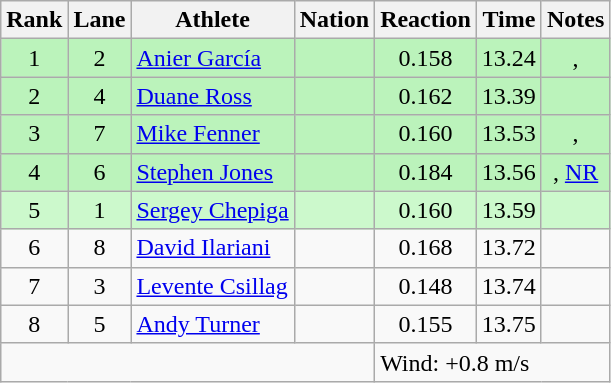<table class="wikitable sortable" style="text-align:center">
<tr>
<th>Rank</th>
<th>Lane</th>
<th>Athlete</th>
<th>Nation</th>
<th>Reaction</th>
<th>Time</th>
<th>Notes</th>
</tr>
<tr bgcolor=bbf3bb>
<td>1</td>
<td>2</td>
<td align=left><a href='#'>Anier García</a></td>
<td align=left></td>
<td>0.158</td>
<td>13.24</td>
<td>, </td>
</tr>
<tr bgcolor=bbf3bb>
<td>2</td>
<td>4</td>
<td align=left><a href='#'>Duane Ross</a></td>
<td align=left></td>
<td>0.162</td>
<td>13.39</td>
<td></td>
</tr>
<tr bgcolor=bbf3bb>
<td>3</td>
<td>7</td>
<td align=left><a href='#'>Mike Fenner</a></td>
<td align=left></td>
<td>0.160</td>
<td>13.53</td>
<td>, </td>
</tr>
<tr bgcolor=bbf3bb>
<td>4</td>
<td>6</td>
<td align=left><a href='#'>Stephen Jones</a></td>
<td align=left></td>
<td>0.184</td>
<td>13.56</td>
<td>, <a href='#'>NR</a></td>
</tr>
<tr bgcolor=ccf9cc>
<td>5</td>
<td>1</td>
<td align=left><a href='#'>Sergey Chepiga</a></td>
<td align=left></td>
<td>0.160</td>
<td>13.59</td>
<td></td>
</tr>
<tr>
<td>6</td>
<td>8</td>
<td align=left><a href='#'>David Ilariani</a></td>
<td align=left></td>
<td>0.168</td>
<td>13.72</td>
<td></td>
</tr>
<tr>
<td>7</td>
<td>3</td>
<td align=left><a href='#'>Levente Csillag</a></td>
<td align=left></td>
<td>0.148</td>
<td>13.74</td>
<td></td>
</tr>
<tr>
<td>8</td>
<td>5</td>
<td align=left><a href='#'>Andy Turner</a></td>
<td align=left></td>
<td>0.155</td>
<td>13.75</td>
<td></td>
</tr>
<tr class="sortbottom">
<td colspan=4></td>
<td colspan="3" style="text-align:left;">Wind: +0.8 m/s</td>
</tr>
</table>
